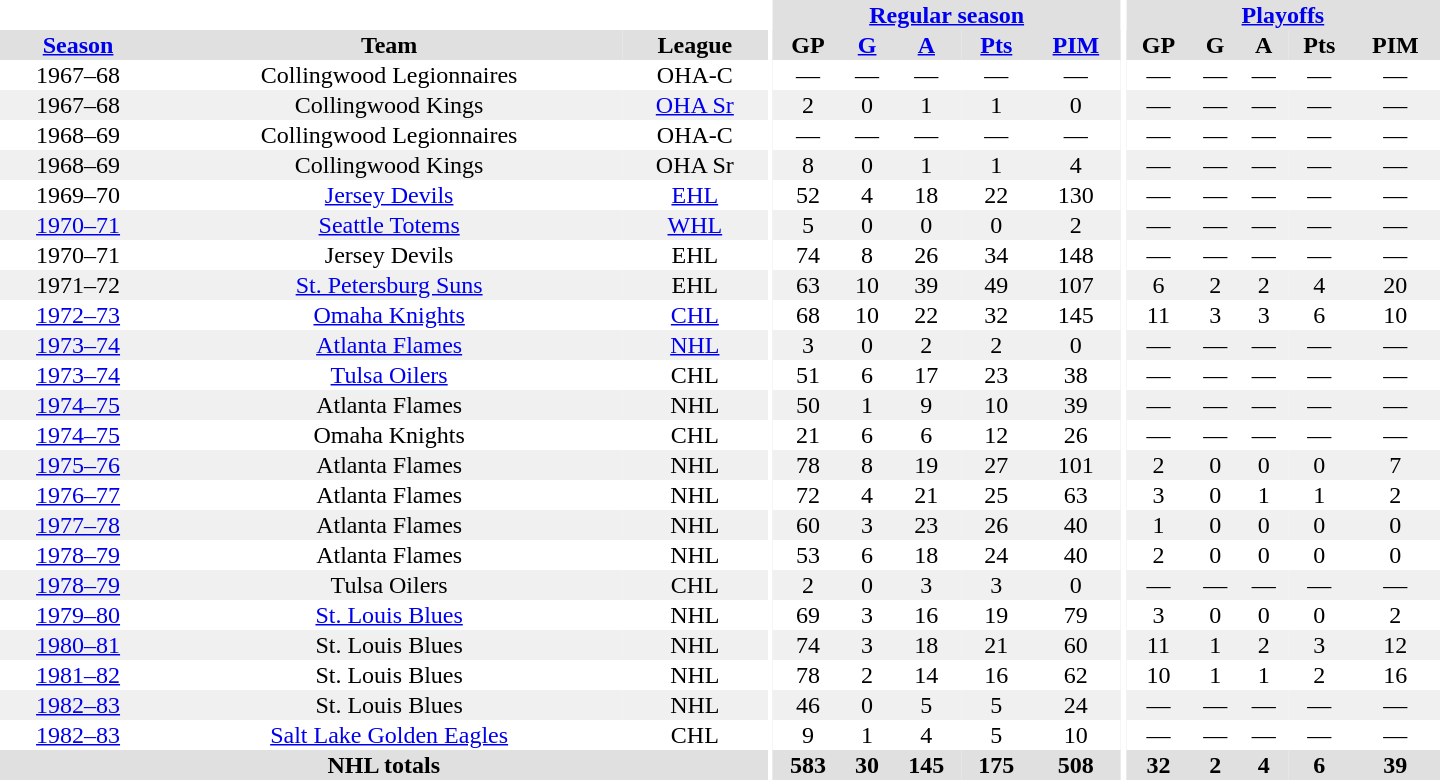<table border="0" cellpadding="1" cellspacing="0" style="text-align:center; width:60em">
<tr bgcolor="#e0e0e0">
<th colspan="3" bgcolor="#ffffff"></th>
<th rowspan="100" bgcolor="#ffffff"></th>
<th colspan="5"><a href='#'>Regular season</a></th>
<th rowspan="100" bgcolor="#ffffff"></th>
<th colspan="5"><a href='#'>Playoffs</a></th>
</tr>
<tr bgcolor="#e0e0e0">
<th><a href='#'>Season</a></th>
<th>Team</th>
<th>League</th>
<th>GP</th>
<th><a href='#'>G</a></th>
<th><a href='#'>A</a></th>
<th><a href='#'>Pts</a></th>
<th><a href='#'>PIM</a></th>
<th>GP</th>
<th>G</th>
<th>A</th>
<th>Pts</th>
<th>PIM</th>
</tr>
<tr>
<td>1967–68</td>
<td>Collingwood Legionnaires</td>
<td>OHA-C</td>
<td>—</td>
<td>—</td>
<td>—</td>
<td>—</td>
<td>—</td>
<td>—</td>
<td>—</td>
<td>—</td>
<td>—</td>
<td>—</td>
</tr>
<tr bgcolor="#f0f0f0">
<td>1967–68</td>
<td>Collingwood Kings</td>
<td><a href='#'>OHA Sr</a></td>
<td>2</td>
<td>0</td>
<td>1</td>
<td>1</td>
<td>0</td>
<td>—</td>
<td>—</td>
<td>—</td>
<td>—</td>
<td>—</td>
</tr>
<tr>
<td>1968–69</td>
<td>Collingwood Legionnaires</td>
<td>OHA-C</td>
<td>—</td>
<td>—</td>
<td>—</td>
<td>—</td>
<td>—</td>
<td>—</td>
<td>—</td>
<td>—</td>
<td>—</td>
<td>—</td>
</tr>
<tr bgcolor="#f0f0f0">
<td>1968–69</td>
<td>Collingwood Kings</td>
<td>OHA Sr</td>
<td>8</td>
<td>0</td>
<td>1</td>
<td>1</td>
<td>4</td>
<td>—</td>
<td>—</td>
<td>—</td>
<td>—</td>
<td>—</td>
</tr>
<tr>
<td>1969–70</td>
<td><a href='#'>Jersey Devils</a></td>
<td><a href='#'>EHL</a></td>
<td>52</td>
<td>4</td>
<td>18</td>
<td>22</td>
<td>130</td>
<td>—</td>
<td>—</td>
<td>—</td>
<td>—</td>
<td>—</td>
</tr>
<tr bgcolor="#f0f0f0">
<td><a href='#'>1970–71</a></td>
<td><a href='#'>Seattle Totems</a></td>
<td><a href='#'>WHL</a></td>
<td>5</td>
<td>0</td>
<td>0</td>
<td>0</td>
<td>2</td>
<td>—</td>
<td>—</td>
<td>—</td>
<td>—</td>
<td>—</td>
</tr>
<tr>
<td>1970–71</td>
<td>Jersey Devils</td>
<td>EHL</td>
<td>74</td>
<td>8</td>
<td>26</td>
<td>34</td>
<td>148</td>
<td>—</td>
<td>—</td>
<td>—</td>
<td>—</td>
<td>—</td>
</tr>
<tr bgcolor="#f0f0f0">
<td>1971–72</td>
<td><a href='#'>St. Petersburg Suns</a></td>
<td>EHL</td>
<td>63</td>
<td>10</td>
<td>39</td>
<td>49</td>
<td>107</td>
<td>6</td>
<td>2</td>
<td>2</td>
<td>4</td>
<td>20</td>
</tr>
<tr>
<td><a href='#'>1972–73</a></td>
<td><a href='#'>Omaha Knights</a></td>
<td><a href='#'>CHL</a></td>
<td>68</td>
<td>10</td>
<td>22</td>
<td>32</td>
<td>145</td>
<td>11</td>
<td>3</td>
<td>3</td>
<td>6</td>
<td>10</td>
</tr>
<tr bgcolor="#f0f0f0">
<td><a href='#'>1973–74</a></td>
<td><a href='#'>Atlanta Flames</a></td>
<td><a href='#'>NHL</a></td>
<td>3</td>
<td>0</td>
<td>2</td>
<td>2</td>
<td>0</td>
<td>—</td>
<td>—</td>
<td>—</td>
<td>—</td>
<td>—</td>
</tr>
<tr>
<td><a href='#'>1973–74</a></td>
<td><a href='#'>Tulsa Oilers</a></td>
<td>CHL</td>
<td>51</td>
<td>6</td>
<td>17</td>
<td>23</td>
<td>38</td>
<td>—</td>
<td>—</td>
<td>—</td>
<td>—</td>
<td>—</td>
</tr>
<tr bgcolor="#f0f0f0">
<td><a href='#'>1974–75</a></td>
<td>Atlanta Flames</td>
<td>NHL</td>
<td>50</td>
<td>1</td>
<td>9</td>
<td>10</td>
<td>39</td>
<td>—</td>
<td>—</td>
<td>—</td>
<td>—</td>
<td>—</td>
</tr>
<tr>
<td><a href='#'>1974–75</a></td>
<td>Omaha Knights</td>
<td>CHL</td>
<td>21</td>
<td>6</td>
<td>6</td>
<td>12</td>
<td>26</td>
<td>—</td>
<td>—</td>
<td>—</td>
<td>—</td>
<td>—</td>
</tr>
<tr bgcolor="#f0f0f0">
<td><a href='#'>1975–76</a></td>
<td>Atlanta Flames</td>
<td>NHL</td>
<td>78</td>
<td>8</td>
<td>19</td>
<td>27</td>
<td>101</td>
<td>2</td>
<td>0</td>
<td>0</td>
<td>0</td>
<td>7</td>
</tr>
<tr>
<td><a href='#'>1976–77</a></td>
<td>Atlanta Flames</td>
<td>NHL</td>
<td>72</td>
<td>4</td>
<td>21</td>
<td>25</td>
<td>63</td>
<td>3</td>
<td>0</td>
<td>1</td>
<td>1</td>
<td>2</td>
</tr>
<tr bgcolor="#f0f0f0">
<td><a href='#'>1977–78</a></td>
<td>Atlanta Flames</td>
<td>NHL</td>
<td>60</td>
<td>3</td>
<td>23</td>
<td>26</td>
<td>40</td>
<td>1</td>
<td>0</td>
<td>0</td>
<td>0</td>
<td>0</td>
</tr>
<tr>
<td><a href='#'>1978–79</a></td>
<td>Atlanta Flames</td>
<td>NHL</td>
<td>53</td>
<td>6</td>
<td>18</td>
<td>24</td>
<td>40</td>
<td>2</td>
<td>0</td>
<td>0</td>
<td>0</td>
<td>0</td>
</tr>
<tr bgcolor="#f0f0f0">
<td><a href='#'>1978–79</a></td>
<td>Tulsa Oilers</td>
<td>CHL</td>
<td>2</td>
<td>0</td>
<td>3</td>
<td>3</td>
<td>0</td>
<td>—</td>
<td>—</td>
<td>—</td>
<td>—</td>
<td>—</td>
</tr>
<tr>
<td><a href='#'>1979–80</a></td>
<td><a href='#'>St. Louis Blues</a></td>
<td>NHL</td>
<td>69</td>
<td>3</td>
<td>16</td>
<td>19</td>
<td>79</td>
<td>3</td>
<td>0</td>
<td>0</td>
<td>0</td>
<td>2</td>
</tr>
<tr bgcolor="#f0f0f0">
<td><a href='#'>1980–81</a></td>
<td>St. Louis Blues</td>
<td>NHL</td>
<td>74</td>
<td>3</td>
<td>18</td>
<td>21</td>
<td>60</td>
<td>11</td>
<td>1</td>
<td>2</td>
<td>3</td>
<td>12</td>
</tr>
<tr>
<td><a href='#'>1981–82</a></td>
<td>St. Louis Blues</td>
<td>NHL</td>
<td>78</td>
<td>2</td>
<td>14</td>
<td>16</td>
<td>62</td>
<td>10</td>
<td>1</td>
<td>1</td>
<td>2</td>
<td>16</td>
</tr>
<tr bgcolor="#f0f0f0">
<td><a href='#'>1982–83</a></td>
<td>St. Louis Blues</td>
<td>NHL</td>
<td>46</td>
<td>0</td>
<td>5</td>
<td>5</td>
<td>24</td>
<td>—</td>
<td>—</td>
<td>—</td>
<td>—</td>
<td>—</td>
</tr>
<tr>
<td><a href='#'>1982–83</a></td>
<td><a href='#'>Salt Lake Golden Eagles</a></td>
<td>CHL</td>
<td>9</td>
<td>1</td>
<td>4</td>
<td>5</td>
<td>10</td>
<td>—</td>
<td>—</td>
<td>—</td>
<td>—</td>
<td>—</td>
</tr>
<tr bgcolor="#e0e0e0">
<th colspan="3">NHL totals</th>
<th>583</th>
<th>30</th>
<th>145</th>
<th>175</th>
<th>508</th>
<th>32</th>
<th>2</th>
<th>4</th>
<th>6</th>
<th>39</th>
</tr>
</table>
